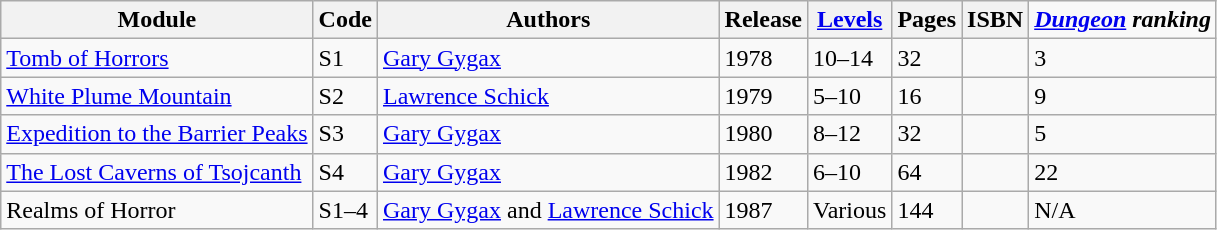<table class="wikitable sortable" border="1">
<tr>
<th>Module</th>
<th>Code</th>
<th>Authors</th>
<th>Release</th>
<th><a href='#'>Levels</a></th>
<th>Pages</th>
<th>ISBN</th>
<td><strong><em><a href='#'>Dungeon</a><em> ranking<strong></td>
</tr>
<tr>
<td></em><a href='#'>Tomb of Horrors</a><em></td>
<td>S1</td>
<td><a href='#'>Gary Gygax</a></td>
<td>1978</td>
<td>10–14</td>
<td>32</td>
<td></td>
<td>3</td>
</tr>
<tr>
<td></em><a href='#'>White Plume Mountain</a><em></td>
<td>S2</td>
<td><a href='#'>Lawrence Schick</a></td>
<td>1979</td>
<td>5–10</td>
<td>16</td>
<td></td>
<td>9</td>
</tr>
<tr>
<td></em><a href='#'>Expedition to the Barrier Peaks</a><em></td>
<td>S3</td>
<td><a href='#'>Gary Gygax</a></td>
<td>1980</td>
<td>8–12</td>
<td>32</td>
<td></td>
<td>5</td>
</tr>
<tr>
<td></em><a href='#'>The Lost Caverns of Tsojcanth</a><em></td>
<td>S4</td>
<td><a href='#'>Gary Gygax</a></td>
<td>1982</td>
<td>6–10</td>
<td>64</td>
<td></td>
<td>22</td>
</tr>
<tr>
<td></em>Realms of Horror<em></td>
<td>S1–4</td>
<td><a href='#'>Gary Gygax</a> and <a href='#'>Lawrence Schick</a></td>
<td>1987</td>
<td>Various</td>
<td>144</td>
<td></td>
<td>N/A</td>
</tr>
</table>
